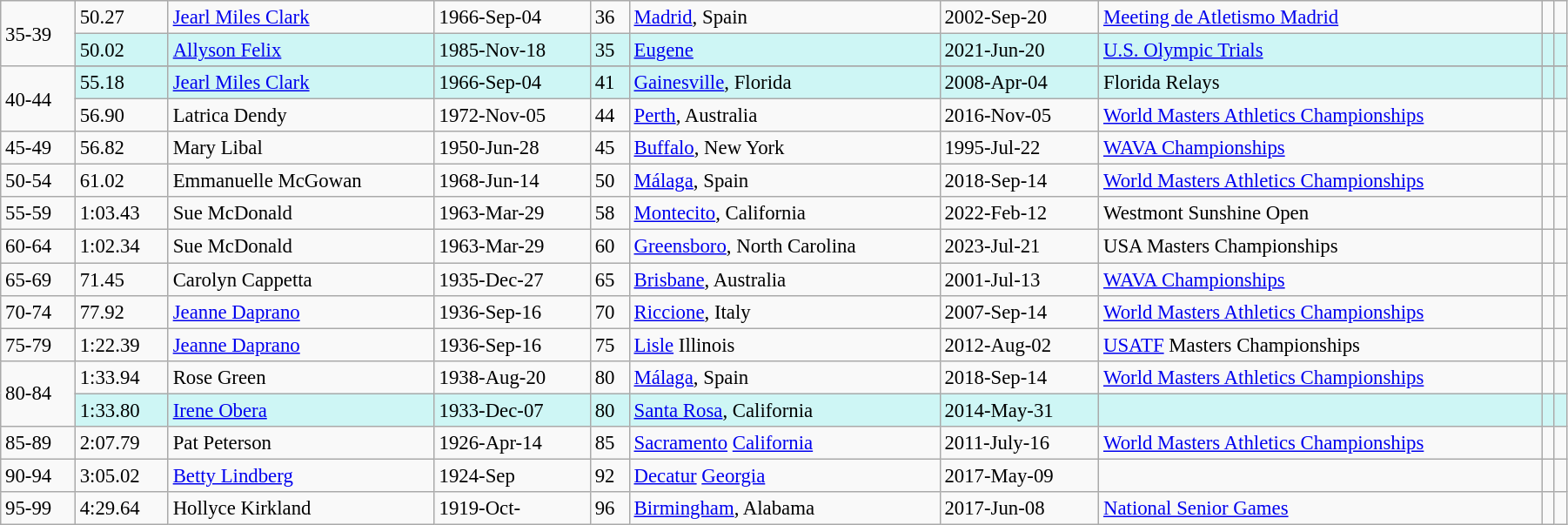<table class="wikitable" style="font-size:95%; width: 95%">
<tr>
<td rowspan=2>35-39</td>
<td>50.27</td>
<td><a href='#'>Jearl Miles Clark</a></td>
<td>1966-Sep-04</td>
<td>36</td>
<td><a href='#'>Madrid</a>, Spain</td>
<td>2002-Sep-20</td>
<td><a href='#'>Meeting de Atletismo Madrid</a></td>
<td></td>
<td></td>
</tr>
<tr style="background:#cef6f5;">
<td>50.02</td>
<td><a href='#'>Allyson Felix</a></td>
<td>1985-Nov-18</td>
<td>35</td>
<td><a href='#'>Eugene</a></td>
<td>2021-Jun-20</td>
<td><a href='#'>U.S. Olympic Trials</a></td>
<td></td>
<td></td>
</tr>
<tr>
<td rowspan=3>40-44</td>
</tr>
<tr style="background:#cef6f5;">
<td>55.18</td>
<td><a href='#'>Jearl Miles Clark</a></td>
<td>1966-Sep-04</td>
<td>41</td>
<td><a href='#'>Gainesville</a>, Florida</td>
<td>2008-Apr-04</td>
<td>Florida Relays</td>
<td></td>
<td></td>
</tr>
<tr>
<td>56.90</td>
<td>Latrica Dendy</td>
<td>1972-Nov-05</td>
<td>44</td>
<td><a href='#'>Perth</a>, Australia</td>
<td>2016-Nov-05</td>
<td><a href='#'>World Masters Athletics Championships</a></td>
<td></td>
<td></td>
</tr>
<tr>
<td>45-49</td>
<td>56.82</td>
<td>Mary Libal</td>
<td>1950-Jun-28</td>
<td>45</td>
<td><a href='#'>Buffalo</a>, New York</td>
<td>1995-Jul-22</td>
<td><a href='#'>WAVA Championships</a></td>
<td></td>
<td></td>
</tr>
<tr>
<td>50-54</td>
<td>61.02</td>
<td>Emmanuelle McGowan</td>
<td>1968-Jun-14</td>
<td>50</td>
<td><a href='#'>Málaga</a>, Spain</td>
<td>2018-Sep-14</td>
<td><a href='#'>World Masters Athletics Championships</a></td>
<td></td>
<td></td>
</tr>
<tr>
<td>55-59</td>
<td>1:03.43</td>
<td>Sue McDonald</td>
<td>1963-Mar-29</td>
<td>58</td>
<td><a href='#'>Montecito</a>, California</td>
<td>2022-Feb-12</td>
<td>Westmont Sunshine Open</td>
<td></td>
<td></td>
</tr>
<tr>
<td>60-64</td>
<td>1:02.34</td>
<td>Sue McDonald</td>
<td>1963-Mar-29</td>
<td>60</td>
<td><a href='#'>Greensboro</a>, North Carolina</td>
<td>2023-Jul-21</td>
<td>USA Masters Championships</td>
<td></td>
<td></td>
</tr>
<tr>
<td>65-69</td>
<td>71.45</td>
<td>Carolyn Cappetta</td>
<td>1935-Dec-27</td>
<td>65</td>
<td><a href='#'>Brisbane</a>, Australia</td>
<td>2001-Jul-13</td>
<td><a href='#'>WAVA Championships</a></td>
<td></td>
<td></td>
</tr>
<tr>
<td>70-74</td>
<td>77.92</td>
<td><a href='#'>Jeanne Daprano</a></td>
<td>1936-Sep-16</td>
<td>70</td>
<td><a href='#'>Riccione</a>, Italy</td>
<td>2007-Sep-14</td>
<td><a href='#'>World Masters Athletics Championships</a></td>
<td></td>
<td></td>
</tr>
<tr>
<td>75-79</td>
<td>1:22.39</td>
<td><a href='#'>Jeanne Daprano</a></td>
<td>1936-Sep-16</td>
<td>75</td>
<td><a href='#'>Lisle</a> Illinois</td>
<td>2012-Aug-02</td>
<td><a href='#'>USATF</a> Masters Championships</td>
<td></td>
<td></td>
</tr>
<tr>
<td rowspan=2>80-84</td>
<td>1:33.94</td>
<td>Rose Green</td>
<td>1938-Aug-20</td>
<td>80</td>
<td><a href='#'>Málaga</a>, Spain</td>
<td>2018-Sep-14</td>
<td><a href='#'>World Masters Athletics Championships</a></td>
<td></td>
<td></td>
</tr>
<tr style="background:#cef6f5;">
<td>1:33.80</td>
<td><a href='#'>Irene Obera</a></td>
<td>1933-Dec-07</td>
<td>80</td>
<td><a href='#'>Santa Rosa</a>, California</td>
<td>2014-May-31</td>
<td></td>
<td></td>
<td></td>
</tr>
<tr>
<td>85-89</td>
<td>2:07.79</td>
<td>Pat Peterson</td>
<td>1926-Apr-14</td>
<td>85</td>
<td><a href='#'>Sacramento</a> <a href='#'>California</a></td>
<td>2011-July-16</td>
<td><a href='#'>World Masters Athletics Championships</a></td>
<td></td>
<td></td>
</tr>
<tr>
<td>90-94</td>
<td>3:05.02</td>
<td><a href='#'>Betty Lindberg</a></td>
<td>1924-Sep</td>
<td>92</td>
<td><a href='#'>Decatur</a> <a href='#'>Georgia</a></td>
<td>2017-May-09</td>
<td></td>
<td></td>
<td></td>
</tr>
<tr>
<td>95-99</td>
<td>4:29.64</td>
<td>Hollyce Kirkland</td>
<td>1919-Oct-</td>
<td>96</td>
<td><a href='#'>Birmingham</a>, Alabama</td>
<td>2017-Jun-08</td>
<td><a href='#'>National Senior Games</a></td>
<td></td>
<td></td>
</tr>
</table>
